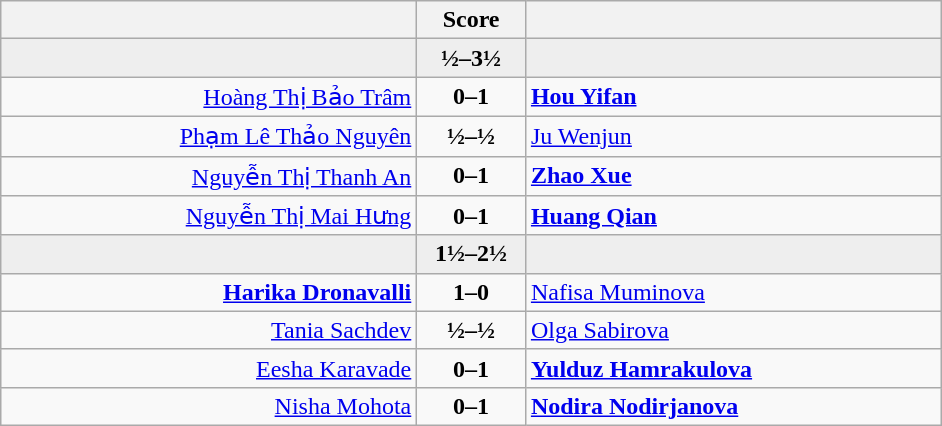<table class="wikitable" style="text-align: center;">
<tr>
<th align="right" width="270"></th>
<th width="65">Score</th>
<th align="left" width="270"></th>
</tr>
<tr style="background:#eeeeee;">
<td align=right></td>
<td align=center><strong>½–3½</strong></td>
<td align=left><strong></strong></td>
</tr>
<tr>
<td align=right><a href='#'>Hoàng Thị Bảo Trâm</a></td>
<td align=center><strong>0–1</strong></td>
<td align=left><strong><a href='#'>Hou Yifan</a></strong></td>
</tr>
<tr>
<td align=right><a href='#'>Phạm Lê Thảo Nguyên</a></td>
<td align=center><strong>½–½</strong></td>
<td align=left><a href='#'>Ju Wenjun</a></td>
</tr>
<tr>
<td align=right><a href='#'>Nguyễn Thị Thanh An</a></td>
<td align=center><strong>0–1</strong></td>
<td align=left><strong><a href='#'>Zhao Xue</a></strong></td>
</tr>
<tr>
<td align=right><a href='#'>Nguyễn Thị Mai Hưng</a></td>
<td align=center><strong>0–1</strong></td>
<td align=left><strong><a href='#'>Huang Qian</a></strong></td>
</tr>
<tr style="background:#eeeeee;">
<td align=right></td>
<td align=center><strong>1½–2½</strong></td>
<td align=left><strong></strong></td>
</tr>
<tr>
<td align=right><strong><a href='#'>Harika Dronavalli</a></strong></td>
<td align=center><strong>1–0</strong></td>
<td align=left><a href='#'>Nafisa Muminova</a></td>
</tr>
<tr>
<td align=right><a href='#'>Tania Sachdev</a></td>
<td align=center><strong>½–½</strong></td>
<td align=left><a href='#'>Olga Sabirova</a></td>
</tr>
<tr>
<td align=right><a href='#'>Eesha Karavade</a></td>
<td align=center><strong>0–1</strong></td>
<td align=left><strong><a href='#'>Yulduz Hamrakulova</a></strong></td>
</tr>
<tr>
<td align=right><a href='#'>Nisha Mohota</a></td>
<td align=center><strong>0–1</strong></td>
<td align=left><strong><a href='#'>Nodira Nodirjanova</a></strong></td>
</tr>
</table>
